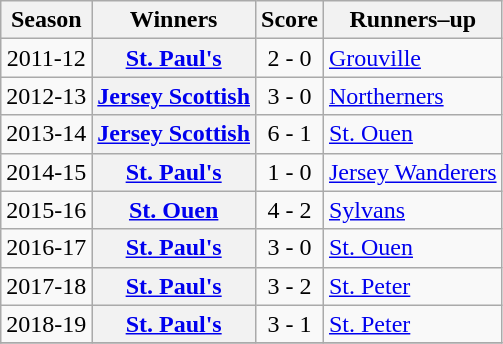<table class="sortable wikitable plainrowheaders">
<tr>
<th scope="col">Season</th>
<th scope="col">Winners</th>
<th scope="col">Score</th>
<th scope="col">Runners–up</th>
</tr>
<tr>
<td align="center">2011-12</td>
<th scope="row"><a href='#'>St. Paul's</a></th>
<td align="center">2 - 0</td>
<td><a href='#'>Grouville</a></td>
</tr>
<tr>
<td align="center">2012-13</td>
<th scope="row"><a href='#'>Jersey Scottish</a></th>
<td align="center">3 - 0</td>
<td><a href='#'>Northerners</a></td>
</tr>
<tr>
<td align="center">2013-14</td>
<th scope="row"><a href='#'>Jersey Scottish</a></th>
<td align="center">6 - 1</td>
<td><a href='#'>St. Ouen</a></td>
</tr>
<tr>
<td align="center">2014-15</td>
<th scope="row"><a href='#'>St. Paul's</a></th>
<td align="center">1 - 0</td>
<td><a href='#'>Jersey Wanderers</a></td>
</tr>
<tr>
<td align="center">2015-16</td>
<th scope="row"><a href='#'>St. Ouen</a></th>
<td align="center">4 - 2</td>
<td><a href='#'>Sylvans</a></td>
</tr>
<tr>
<td align="center">2016-17</td>
<th scope="row"><a href='#'>St. Paul's</a></th>
<td align="center">3 - 0</td>
<td><a href='#'>St. Ouen</a></td>
</tr>
<tr>
<td align="center">2017-18</td>
<th scope="row"><a href='#'>St. Paul's</a></th>
<td align="center">3 - 2</td>
<td><a href='#'>St. Peter</a></td>
</tr>
<tr>
<td align="center">2018-19</td>
<th scope="row"><a href='#'>St. Paul's</a></th>
<td align="center">3 - 1</td>
<td><a href='#'>St. Peter</a></td>
</tr>
<tr>
</tr>
</table>
